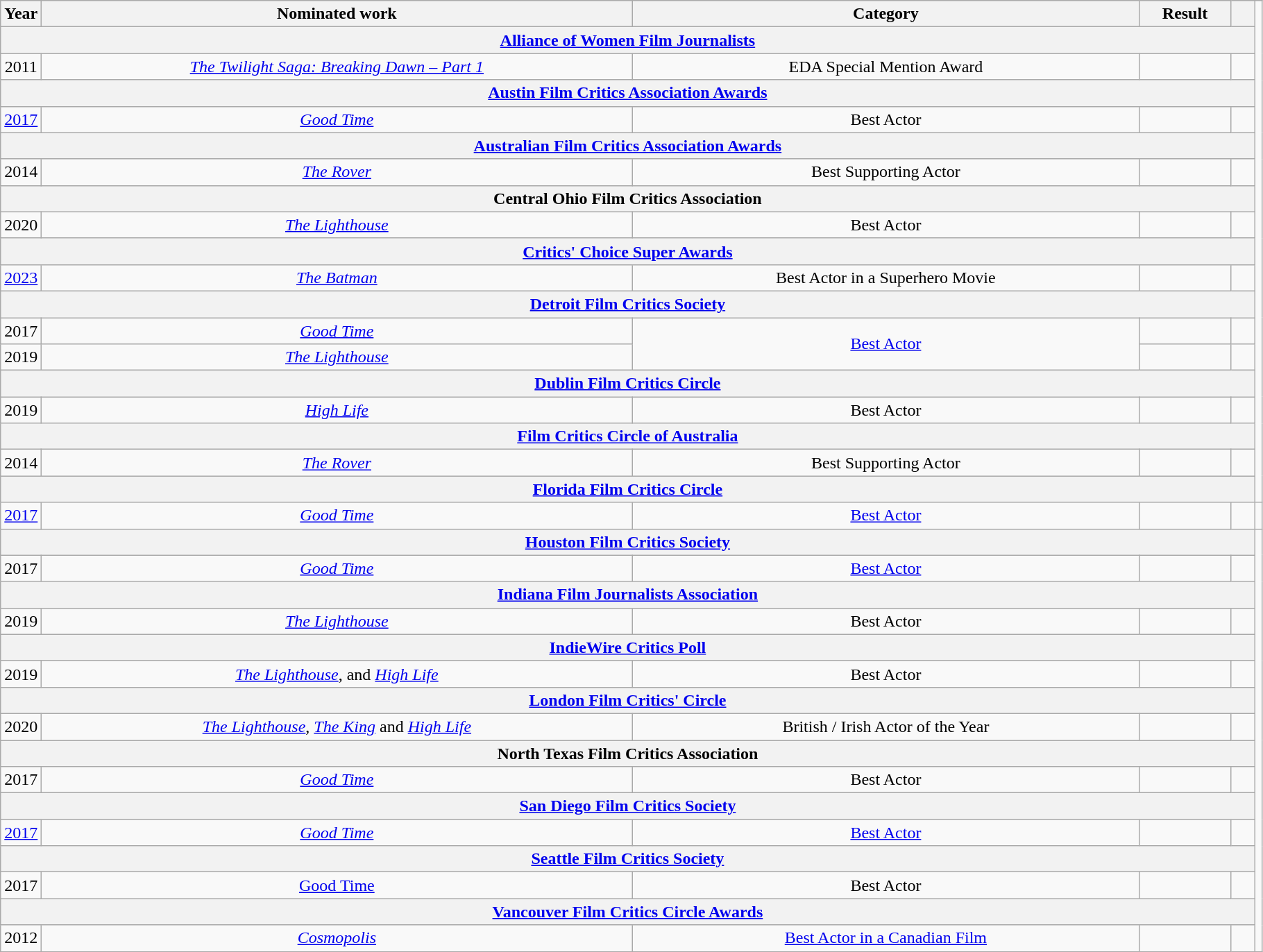<table class="wikitable">
<tr>
<th scope="col" style="width:1em;">Year</th>
<th scope="col" style="width:35em;">Nominated work</th>
<th scope="col" style="width:30em;">Category</th>
<th scope="col" style="width:5em;">Result</th>
<th scope="col" style="width:1em;"></th>
</tr>
<tr>
<th colspan="5" align="center"><a href='#'>Alliance of Women Film Journalists</a></th>
</tr>
<tr>
<td style="text-align:center;">2011</td>
<td style="text-align:center;"><em><a href='#'>The Twilight Saga: Breaking Dawn – Part 1</a></em></td>
<td style="text-align:center;">EDA Special Mention Award</td>
<td></td>
<td style="text-align:center;"></td>
</tr>
<tr>
<th colspan="5" align="center"><a href='#'>Austin Film Critics Association Awards</a></th>
</tr>
<tr>
<td style="text-align:center;"><a href='#'>2017</a></td>
<td style="text-align:center;"><em><a href='#'>Good Time</a></em></td>
<td style="text-align:center;">Best Actor</td>
<td></td>
<td style="text-align:center;"></td>
</tr>
<tr>
<th colspan="5" align="center"><a href='#'>Australian Film Critics Association Awards</a></th>
</tr>
<tr>
<td style="text-align:center;">2014</td>
<td style="text-align:center;"><em><a href='#'>The Rover</a></em></td>
<td style="text-align:center;">Best Supporting Actor</td>
<td></td>
<td style="text-align:center;"></td>
</tr>
<tr>
<th colspan="5" align="center">Central Ohio Film Critics Association</th>
</tr>
<tr>
<td style="text-align:center;">2020</td>
<td style="text-align:center;"><em><a href='#'>The Lighthouse</a></em></td>
<td style="text-align:center;">Best Actor</td>
<td></td>
<td style="text-align:center;"></td>
</tr>
<tr>
<th colspan="5"><a href='#'>Critics' Choice Super Awards</a></th>
</tr>
<tr>
<td style="text-align:center;"><a href='#'>2023</a></td>
<td style="text-align:center;"><em><a href='#'>The Batman</a></em></td>
<td style="text-align:center;">Best Actor in a Superhero Movie</td>
<td></td>
<td style="text-align:center;"></td>
</tr>
<tr>
<th colspan="5" align="center"><a href='#'>Detroit Film Critics Society</a></th>
</tr>
<tr>
<td style="text-align:center;">2017</td>
<td style="text-align:center;"><em><a href='#'>Good Time</a></em></td>
<td rowspan="2" align="center"><a href='#'>Best Actor</a></td>
<td></td>
<td style="text-align:center;"></td>
</tr>
<tr>
<td style="text-align:center;">2019</td>
<td style="text-align:center;"><em><a href='#'>The Lighthouse</a></em></td>
<td></td>
<td style="text-align:center;"></td>
</tr>
<tr>
<th colspan="5" align="center"><a href='#'>Dublin Film Critics Circle</a></th>
</tr>
<tr>
<td style="text-align:center;">2019</td>
<td style="text-align:center;"><em><a href='#'>High Life</a></em></td>
<td style="text-align:center;">Best Actor</td>
<td></td>
<td style="text-align:center;"></td>
</tr>
<tr>
<th colspan="5" align="center"><a href='#'>Film Critics Circle of Australia</a></th>
</tr>
<tr>
<td style="text-align:center;">2014</td>
<td style="text-align:center;"><em><a href='#'>The Rover</a></em></td>
<td style="text-align:center;">Best Supporting Actor</td>
<td></td>
<td style="text-align:center;"></td>
</tr>
<tr>
<th colspan="5" align="center"><a href='#'>Florida Film Critics Circle</a></th>
</tr>
<tr>
<td style="text-align:center;"><a href='#'>2017</a></td>
<td style="text-align:center;"><em><a href='#'>Good Time</a></em></td>
<td style="text-align:center;"><a href='#'>Best Actor</a></td>
<td></td>
<td style="text-align:center;"></td>
<td></td>
</tr>
<tr>
<th colspan="5" align="center"><a href='#'>Houston Film Critics Society</a></th>
</tr>
<tr>
<td style="text-align:center;">2017</td>
<td style="text-align:center;"><em><a href='#'>Good Time</a></em></td>
<td style="text-align:center;"><a href='#'>Best Actor</a></td>
<td></td>
<td style="text-align:center;"></td>
</tr>
<tr>
<th colspan="5" align="center"><a href='#'>Indiana Film Journalists Association</a></th>
</tr>
<tr>
<td style="text-align:center;">2019</td>
<td style="text-align:center;"><em><a href='#'>The Lighthouse</a></em></td>
<td style="text-align:center;">Best Actor</td>
<td></td>
<td style="text-align:center;"></td>
</tr>
<tr>
<th colspan="5" align="center"><a href='#'>IndieWire Critics Poll</a></th>
</tr>
<tr>
<td style="text-align:center;">2019</td>
<td style="text-align:center;"><em><a href='#'>The Lighthouse</a></em>, and <em><a href='#'>High Life</a></em></td>
<td style="text-align:center;">Best Actor</td>
<td></td>
<td style="text-align:center;"></td>
</tr>
<tr>
<th colspan="5" align="center"><a href='#'>London Film Critics' Circle</a></th>
</tr>
<tr>
<td style="text-align:center;">2020</td>
<td style="text-align:center;"><em><a href='#'>The Lighthouse</a></em>, <em><a href='#'>The King</a></em> and <em><a href='#'>High Life</a></em></td>
<td style="text-align:center;">British / Irish Actor of the Year</td>
<td></td>
<td style="text-align:center;"></td>
</tr>
<tr>
<th colspan="5">North Texas Film Critics Association</th>
</tr>
<tr>
<td style="text-align:center;">2017</td>
<td style="text-align:center;"><em><a href='#'>Good Time</a></em></td>
<td style="text-align:center;">Best Actor</td>
<td></td>
<td style="text-align:center;"></td>
</tr>
<tr>
<th colspan="5" align="center"><a href='#'>San Diego Film Critics Society</a></th>
</tr>
<tr>
<td style="text-align:center;"><a href='#'>2017</a></td>
<td style="text-align:center;"><em><a href='#'>Good Time</a></em></td>
<td style="text-align:center;"><a href='#'>Best Actor</a></td>
<td></td>
<td style="text-align:center;"></td>
</tr>
<tr>
<th colspan="5" align="center"><a href='#'>Seattle Film Critics Society</a></th>
</tr>
<tr>
<td style="text-align:center;">2017</td>
<td style="text-align:center;"><a href='#'>Good Time</a></td>
<td style="text-align:center;">Best Actor</td>
<td></td>
<td style="text-align:center;"></td>
</tr>
<tr>
<th colspan="5" align="center"><a href='#'>Vancouver Film Critics Circle Awards</a></th>
</tr>
<tr>
<td style="text-align:center;">2012</td>
<td style="text-align:center;"><em><a href='#'>Cosmopolis</a></em></td>
<td style="text-align:center;"><a href='#'>Best Actor in a Canadian Film</a></td>
<td></td>
<td style="text-align:center;"></td>
</tr>
</table>
